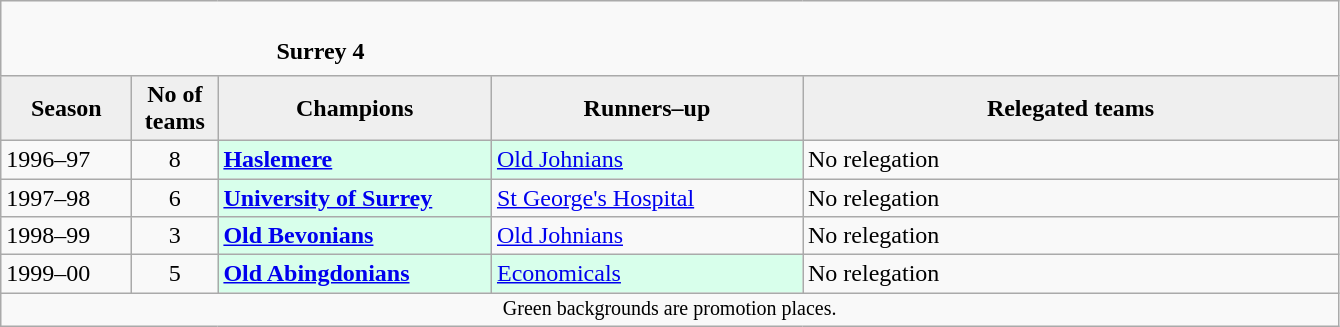<table class="wikitable" style="text-align: left;">
<tr>
<td colspan="11" cellpadding="0" cellspacing="0"><br><table border="0" style="width:100%;" cellpadding="0" cellspacing="0">
<tr>
<td style="width:20%; border:0;"></td>
<td style="border:0;"><strong>Surrey 4</strong></td>
<td style="width:20%; border:0;"></td>
</tr>
</table>
</td>
</tr>
<tr>
<th style="background:#efefef; width:80px;">Season</th>
<th style="background:#efefef; width:50px;">No of teams</th>
<th style="background:#efefef; width:175px;">Champions</th>
<th style="background:#efefef; width:200px;">Runners–up</th>
<th style="background:#efefef; width:350px;">Relegated teams</th>
</tr>
<tr align=left>
<td>1996–97</td>
<td style="text-align: center;">8</td>
<td style="background:#d8ffeb;"><strong><a href='#'>Haslemere</a></strong></td>
<td style="background:#d8ffeb;"><a href='#'>Old Johnians</a></td>
<td>No relegation</td>
</tr>
<tr>
<td>1997–98</td>
<td style="text-align: center;">6</td>
<td style="background:#d8ffeb;"><strong><a href='#'>University of Surrey</a> </strong></td>
<td><a href='#'>St George's Hospital</a></td>
<td>No relegation</td>
</tr>
<tr>
<td>1998–99</td>
<td style="text-align: center;">3</td>
<td style="background:#d8ffeb;"><strong><a href='#'>Old Bevonians</a></strong></td>
<td><a href='#'>Old Johnians</a></td>
<td>No relegation</td>
</tr>
<tr>
<td>1999–00</td>
<td style="text-align: center;">5</td>
<td style="background:#d8ffeb;"><strong><a href='#'>Old Abingdonians</a></strong></td>
<td style="background:#d8ffeb;"><a href='#'>Economicals</a></td>
<td>No relegation</td>
</tr>
<tr>
<td colspan="15"  style="border:0; font-size:smaller; text-align:center;">Green backgrounds are promotion places.</td>
</tr>
</table>
